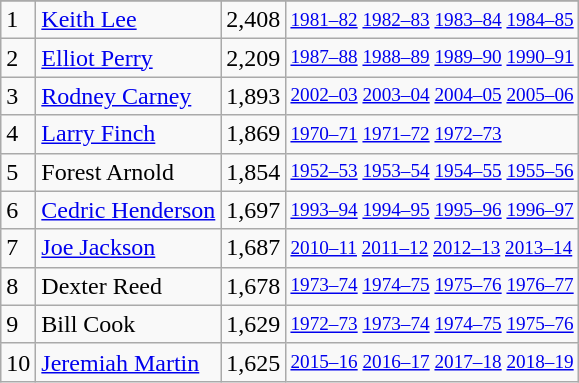<table class="wikitable">
<tr>
</tr>
<tr>
<td>1</td>
<td><a href='#'>Keith Lee</a></td>
<td>2,408</td>
<td style="font-size:80%;"><a href='#'>1981–82</a> <a href='#'>1982–83</a> <a href='#'>1983–84</a> <a href='#'>1984–85</a></td>
</tr>
<tr>
<td>2</td>
<td><a href='#'>Elliot Perry</a></td>
<td>2,209</td>
<td style="font-size:80%;"><a href='#'>1987–88</a> <a href='#'>1988–89</a> <a href='#'>1989–90</a> <a href='#'>1990–91</a></td>
</tr>
<tr>
<td>3</td>
<td><a href='#'>Rodney Carney</a></td>
<td>1,893</td>
<td style="font-size:80%;"><a href='#'>2002–03</a> <a href='#'>2003–04</a> <a href='#'>2004–05</a> <a href='#'>2005–06</a></td>
</tr>
<tr>
<td>4</td>
<td><a href='#'>Larry Finch</a></td>
<td>1,869</td>
<td style="font-size:80%;"><a href='#'>1970–71</a> <a href='#'>1971–72</a> <a href='#'>1972–73</a></td>
</tr>
<tr>
<td>5</td>
<td>Forest Arnold</td>
<td>1,854</td>
<td style="font-size:80%;"><a href='#'>1952–53</a> <a href='#'>1953–54</a> <a href='#'>1954–55</a> <a href='#'>1955–56</a></td>
</tr>
<tr>
<td>6</td>
<td><a href='#'>Cedric Henderson</a></td>
<td>1,697</td>
<td style="font-size:80%;"><a href='#'>1993–94</a> <a href='#'>1994–95</a> <a href='#'>1995–96</a> <a href='#'>1996–97</a></td>
</tr>
<tr>
<td>7</td>
<td><a href='#'>Joe Jackson</a></td>
<td>1,687</td>
<td style="font-size:80%;"><a href='#'>2010–11</a> <a href='#'>2011–12</a> <a href='#'>2012–13</a> <a href='#'>2013–14</a></td>
</tr>
<tr>
<td>8</td>
<td>Dexter Reed</td>
<td>1,678</td>
<td style="font-size:80%;"><a href='#'>1973–74</a> <a href='#'>1974–75</a> <a href='#'>1975–76</a> <a href='#'>1976–77</a></td>
</tr>
<tr>
<td>9</td>
<td>Bill Cook</td>
<td>1,629</td>
<td style="font-size:80%;"><a href='#'>1972–73</a> <a href='#'>1973–74</a> <a href='#'>1974–75</a> <a href='#'>1975–76</a></td>
</tr>
<tr>
<td>10</td>
<td><a href='#'>Jeremiah Martin</a></td>
<td>1,625</td>
<td style="font-size:80%;"><a href='#'>2015–16</a> <a href='#'>2016–17</a> <a href='#'>2017–18</a> <a href='#'>2018–19</a></td>
</tr>
</table>
